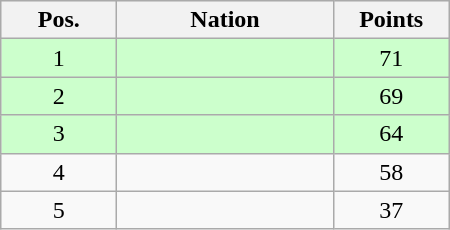<table class="wikitable gauche" cellspacing="1" style="width:300px;">
<tr style="background:#efefef; text-align:center;">
<th style="width:70px;">Pos.</th>
<th>Nation</th>
<th style="width:70px;">Points</th>
</tr>
<tr style="vertical-align:top; text-align:center; background:#ccffcc;">
<td>1</td>
<td style="text-align:left;"></td>
<td>71</td>
</tr>
<tr style="vertical-align:top; text-align:center; background:#ccffcc;">
<td>2</td>
<td style="text-align:left;"></td>
<td>69</td>
</tr>
<tr style="vertical-align:top; text-align:center; background:#ccffcc;">
<td>3</td>
<td style="text-align:left;"></td>
<td>64</td>
</tr>
<tr style="vertical-align:top; text-align:center;">
<td>4</td>
<td style="text-align:left;"></td>
<td>58</td>
</tr>
<tr style="vertical-align:top; text-align:center;">
<td>5</td>
<td style="text-align:left;"></td>
<td>37</td>
</tr>
</table>
